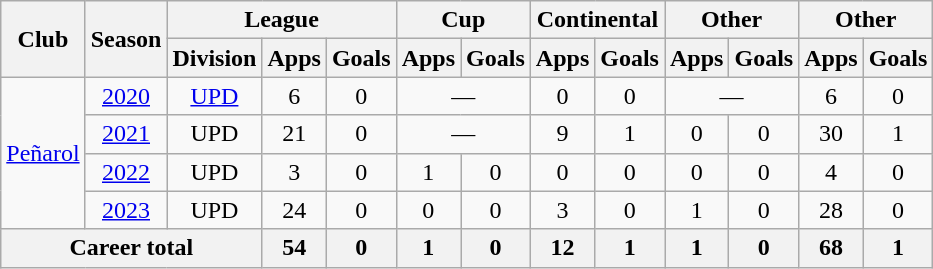<table class="wikitable" Style="text-align: center">
<tr>
<th rowspan="2">Club</th>
<th rowspan="2">Season</th>
<th colspan="3">League</th>
<th colspan="2">Cup</th>
<th colspan="2">Continental</th>
<th colspan="2">Other</th>
<th colspan="2">Other</th>
</tr>
<tr>
<th>Division</th>
<th>Apps</th>
<th>Goals</th>
<th>Apps</th>
<th>Goals</th>
<th>Apps</th>
<th>Goals</th>
<th>Apps</th>
<th>Goals</th>
<th>Apps</th>
<th>Goals</th>
</tr>
<tr>
<td rowspan="4"><a href='#'>Peñarol</a></td>
<td><a href='#'>2020</a></td>
<td><a href='#'>UPD</a></td>
<td>6</td>
<td>0</td>
<td colspan="2">—</td>
<td>0</td>
<td>0</td>
<td colspan="2">—</td>
<td>6</td>
<td>0</td>
</tr>
<tr>
<td><a href='#'>2021</a></td>
<td>UPD</td>
<td>21</td>
<td>0</td>
<td colspan="2">—</td>
<td>9</td>
<td>1</td>
<td>0</td>
<td>0</td>
<td>30</td>
<td>1</td>
</tr>
<tr>
<td><a href='#'>2022</a></td>
<td>UPD</td>
<td>3</td>
<td>0</td>
<td>1</td>
<td>0</td>
<td>0</td>
<td>0</td>
<td>0</td>
<td>0</td>
<td>4</td>
<td>0</td>
</tr>
<tr>
<td><a href='#'>2023</a></td>
<td>UPD</td>
<td>24</td>
<td>0</td>
<td>0</td>
<td>0</td>
<td>3</td>
<td>0</td>
<td>1</td>
<td>0</td>
<td>28</td>
<td>0</td>
</tr>
<tr>
<th colspan="3">Career total</th>
<th>54</th>
<th>0</th>
<th>1</th>
<th>0</th>
<th>12</th>
<th>1</th>
<th>1</th>
<th>0</th>
<th>68</th>
<th>1</th>
</tr>
</table>
